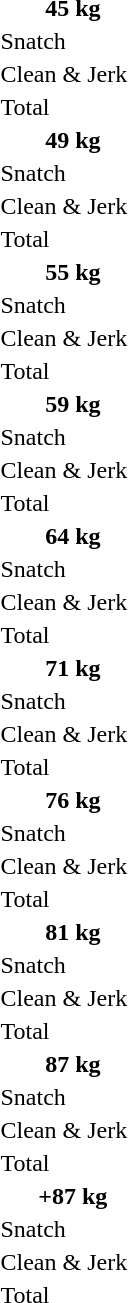<table>
<tr>
<th colspan=4>45 kg</th>
</tr>
<tr>
<td>Snatch</td>
<td></td>
<td></td>
<td></td>
</tr>
<tr>
<td>Clean & Jerk</td>
<td></td>
<td></td>
<td></td>
</tr>
<tr>
<td>Total</td>
<td></td>
<td></td>
<td></td>
</tr>
<tr>
<th colspan=4>49 kg</th>
</tr>
<tr>
<td>Snatch</td>
<td></td>
<td></td>
<td></td>
</tr>
<tr>
<td>Clean & Jerk</td>
<td></td>
<td></td>
<td></td>
</tr>
<tr>
<td>Total</td>
<td></td>
<td></td>
<td></td>
</tr>
<tr>
<th colspan=4>55 kg</th>
</tr>
<tr>
<td>Snatch</td>
<td></td>
<td></td>
<td></td>
</tr>
<tr>
<td>Clean & Jerk</td>
<td></td>
<td></td>
<td></td>
</tr>
<tr>
<td>Total</td>
<td></td>
<td></td>
<td></td>
</tr>
<tr>
<th colspan=4>59 kg</th>
</tr>
<tr>
<td>Snatch</td>
<td></td>
<td></td>
<td></td>
</tr>
<tr>
<td>Clean & Jerk</td>
<td></td>
<td></td>
<td></td>
</tr>
<tr>
<td>Total</td>
<td></td>
<td></td>
<td></td>
</tr>
<tr>
<th colspan=4>64 kg</th>
</tr>
<tr>
<td>Snatch</td>
<td></td>
<td></td>
<td></td>
</tr>
<tr>
<td>Clean & Jerk</td>
<td></td>
<td></td>
<td></td>
</tr>
<tr>
<td>Total</td>
<td></td>
<td></td>
<td></td>
</tr>
<tr>
<th colspan=4>71 kg</th>
</tr>
<tr>
<td>Snatch</td>
<td></td>
<td></td>
<td></td>
</tr>
<tr>
<td>Clean & Jerk</td>
<td></td>
<td></td>
<td></td>
</tr>
<tr>
<td>Total</td>
<td></td>
<td></td>
<td></td>
</tr>
<tr>
<th colspan=4>76 kg</th>
</tr>
<tr>
<td>Snatch</td>
<td></td>
<td></td>
<td></td>
</tr>
<tr>
<td>Clean & Jerk</td>
<td></td>
<td></td>
<td></td>
</tr>
<tr>
<td>Total</td>
<td></td>
<td></td>
<td></td>
</tr>
<tr>
<th colspan=4>81 kg</th>
</tr>
<tr>
<td>Snatch</td>
<td></td>
<td></td>
<td></td>
</tr>
<tr>
<td>Clean & Jerk</td>
<td></td>
<td></td>
<td></td>
</tr>
<tr>
<td>Total</td>
<td></td>
<td></td>
<td></td>
</tr>
<tr>
<th colspan=4>87 kg</th>
</tr>
<tr>
<td>Snatch</td>
<td></td>
<td></td>
<td></td>
</tr>
<tr>
<td>Clean & Jerk</td>
<td></td>
<td></td>
<td></td>
</tr>
<tr>
<td>Total</td>
<td></td>
<td></td>
<td></td>
</tr>
<tr>
<th colspan=4>+87 kg</th>
</tr>
<tr>
<td>Snatch</td>
<td></td>
<td></td>
<td></td>
</tr>
<tr>
<td>Clean & Jerk</td>
<td></td>
<td></td>
<td></td>
</tr>
<tr>
<td>Total</td>
<td></td>
<td></td>
<td></td>
</tr>
</table>
